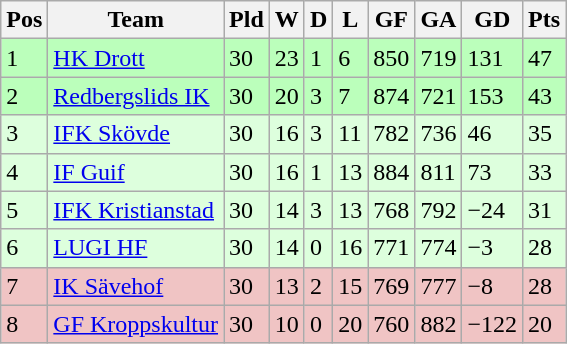<table class="wikitable">
<tr>
<th><span>Pos</span></th>
<th>Team</th>
<th><span>Pld</span></th>
<th><span>W</span></th>
<th><span>D</span></th>
<th><span>L</span></th>
<th><span>GF</span></th>
<th><span>GA</span></th>
<th><span>GD</span></th>
<th><span>Pts</span></th>
</tr>
<tr style="background:#bbffbb">
<td>1</td>
<td><a href='#'>HK Drott</a></td>
<td>30</td>
<td>23</td>
<td>1</td>
<td>6</td>
<td>850</td>
<td>719</td>
<td>131</td>
<td>47</td>
</tr>
<tr style="background:#bbffbb">
<td>2</td>
<td><a href='#'>Redbergslids IK</a></td>
<td>30</td>
<td>20</td>
<td>3</td>
<td>7</td>
<td>874</td>
<td>721</td>
<td>153</td>
<td>43</td>
</tr>
<tr style="background:#ddffdd">
<td>3</td>
<td><a href='#'>IFK Skövde</a></td>
<td>30</td>
<td>16</td>
<td>3</td>
<td>11</td>
<td>782</td>
<td>736</td>
<td>46</td>
<td>35</td>
</tr>
<tr style="background:#ddffdd">
<td>4</td>
<td><a href='#'>IF Guif</a></td>
<td>30</td>
<td>16</td>
<td>1</td>
<td>13</td>
<td>884</td>
<td>811</td>
<td>73</td>
<td>33</td>
</tr>
<tr style="background:#ddffdd">
<td>5</td>
<td><a href='#'>IFK Kristianstad</a></td>
<td>30</td>
<td>14</td>
<td>3</td>
<td>13</td>
<td>768</td>
<td>792</td>
<td>−24</td>
<td>31</td>
</tr>
<tr style="background:#ddffdd">
<td>6</td>
<td><a href='#'>LUGI HF</a></td>
<td>30</td>
<td>14</td>
<td>0</td>
<td>16</td>
<td>771</td>
<td>774</td>
<td>−3</td>
<td>28</td>
</tr>
<tr style="background:#f0c4c4">
<td>7</td>
<td><a href='#'>IK Sävehof</a></td>
<td>30</td>
<td>13</td>
<td>2</td>
<td>15</td>
<td>769</td>
<td>777</td>
<td>−8</td>
<td>28</td>
</tr>
<tr style="background:#f0c4c4">
<td>8</td>
<td><a href='#'>GF Kroppskultur</a></td>
<td>30</td>
<td>10</td>
<td>0</td>
<td>20</td>
<td>760</td>
<td>882</td>
<td>−122</td>
<td>20</td>
</tr>
</table>
